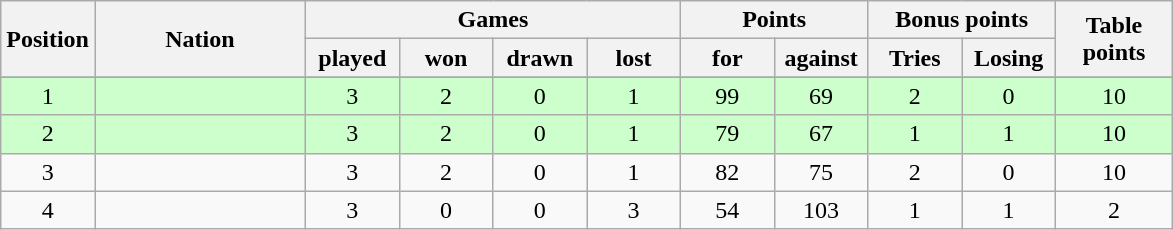<table class="wikitable" style="text-align: center;">
<tr>
<th rowspan=2 width="8%">Position</th>
<th rowspan=2 width="18%">Nation</th>
<th colspan=4 width="32%">Games</th>
<th colspan=2 width="16%">Points</th>
<th colspan=2 width="16%">Bonus points</th>
<th rowspan=2 width="10%">Table<br>points</th>
</tr>
<tr>
<th width="8%">played</th>
<th width="8%">won</th>
<th width="8%">drawn</th>
<th width="8%">lost</th>
<th width="8%">for</th>
<th width="8%">against</th>
<th width="8%">Tries</th>
<th width="8%">Losing</th>
</tr>
<tr>
</tr>
<tr bgcolor=#ccffcc align=center>
<td>1</td>
<td align="left"></td>
<td>3</td>
<td>2</td>
<td>0</td>
<td>1</td>
<td>99</td>
<td>69</td>
<td>2</td>
<td>0</td>
<td>10</td>
</tr>
<tr bgcolor=#ccffcc>
<td>2</td>
<td align="left"></td>
<td>3</td>
<td>2</td>
<td>0</td>
<td>1</td>
<td>79</td>
<td>67</td>
<td>1</td>
<td>1</td>
<td>10</td>
</tr>
<tr>
<td>3</td>
<td align="left"></td>
<td>3</td>
<td>2</td>
<td>0</td>
<td>1</td>
<td>82</td>
<td>75</td>
<td>2</td>
<td>0</td>
<td>10</td>
</tr>
<tr>
<td>4</td>
<td align="left"></td>
<td>3</td>
<td>0</td>
<td>0</td>
<td>3</td>
<td>54</td>
<td>103</td>
<td>1</td>
<td>1</td>
<td>2</td>
</tr>
</table>
